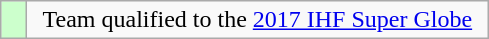<table class="wikitable" style="text-align: center;">
<tr>
<td width=10px bgcolor=#ccffcc></td>
<td width=300px>Team qualified to the <a href='#'>2017 IHF Super Globe</a></td>
</tr>
</table>
